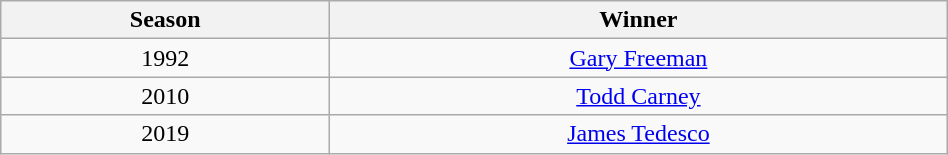<table class="wikitable" width="50%" style="text-align: center;">
<tr>
<th>Season</th>
<th>Winner</th>
</tr>
<tr>
<td>1992</td>
<td><a href='#'>Gary Freeman</a></td>
</tr>
<tr>
<td>2010</td>
<td><a href='#'>Todd Carney</a></td>
</tr>
<tr>
<td>2019</td>
<td><a href='#'>James Tedesco</a></td>
</tr>
</table>
